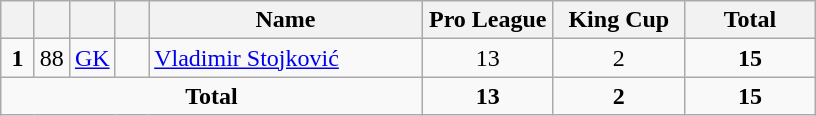<table class="wikitable" style="text-align:center">
<tr>
<th width=15></th>
<th width=15></th>
<th width=15></th>
<th width=15></th>
<th width=175>Name</th>
<th width=80>Pro League</th>
<th width=80>King Cup</th>
<th width=80>Total</th>
</tr>
<tr>
<td><strong>1</strong></td>
<td>88</td>
<td><a href='#'>GK</a></td>
<td></td>
<td align=left><a href='#'>Vladimir Stojković</a></td>
<td>13</td>
<td>2</td>
<td><strong>15</strong></td>
</tr>
<tr>
<td colspan=5><strong>Total</strong></td>
<td><strong>13</strong></td>
<td><strong>2</strong></td>
<td><strong>15</strong></td>
</tr>
</table>
